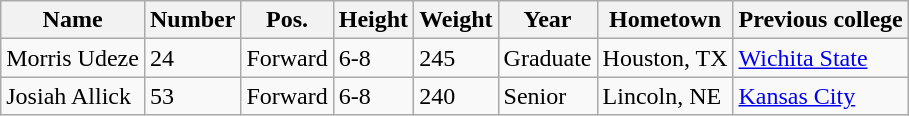<table class="wikitable sortable" border="1">
<tr>
<th>Name</th>
<th>Number</th>
<th>Pos.</th>
<th>Height</th>
<th>Weight</th>
<th>Year</th>
<th>Hometown</th>
<th class="unsortable">Previous college</th>
</tr>
<tr>
<td>Morris Udeze</td>
<td>24</td>
<td>Forward</td>
<td>6-8</td>
<td>245</td>
<td>Graduate</td>
<td>Houston, TX</td>
<td><a href='#'>Wichita State</a></td>
</tr>
<tr>
<td>Josiah Allick</td>
<td>53</td>
<td>Forward</td>
<td>6-8</td>
<td>240</td>
<td>Senior</td>
<td>Lincoln, NE</td>
<td><a href='#'>Kansas City</a></td>
</tr>
</table>
